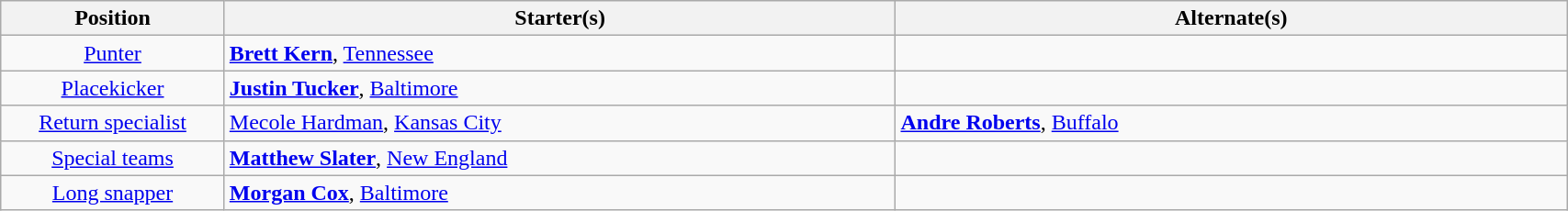<table class="wikitable" style="width:90%;">
<tr>
<th style="width:10%;">Position</th>
<th style="width:30%;">Starter(s)</th>
<th style="width:30%;">Alternate(s)</th>
</tr>
<tr>
<td align=center><a href='#'>Punter</a></td>
<td> <strong><a href='#'>Brett Kern</a></strong>, <a href='#'>Tennessee</a></td>
<td></td>
</tr>
<tr>
<td align=center><a href='#'>Placekicker</a></td>
<td> <strong><a href='#'>Justin Tucker</a></strong>, <a href='#'>Baltimore</a></td>
<td></td>
</tr>
<tr>
<td align=center><a href='#'>Return specialist</a></td>
<td> <a href='#'>Mecole Hardman</a>, <a href='#'>Kansas City</a></td>
<td> <strong><a href='#'>Andre Roberts</a></strong>, <a href='#'>Buffalo</a></td>
</tr>
<tr>
<td align=center><a href='#'>Special teams</a></td>
<td> <strong><a href='#'>Matthew Slater</a></strong>, <a href='#'>New England</a></td>
<td></td>
</tr>
<tr>
<td align=center><a href='#'>Long snapper</a></td>
<td> <strong><a href='#'>Morgan Cox</a></strong>, <a href='#'>Baltimore</a></td>
<td></td>
</tr>
</table>
